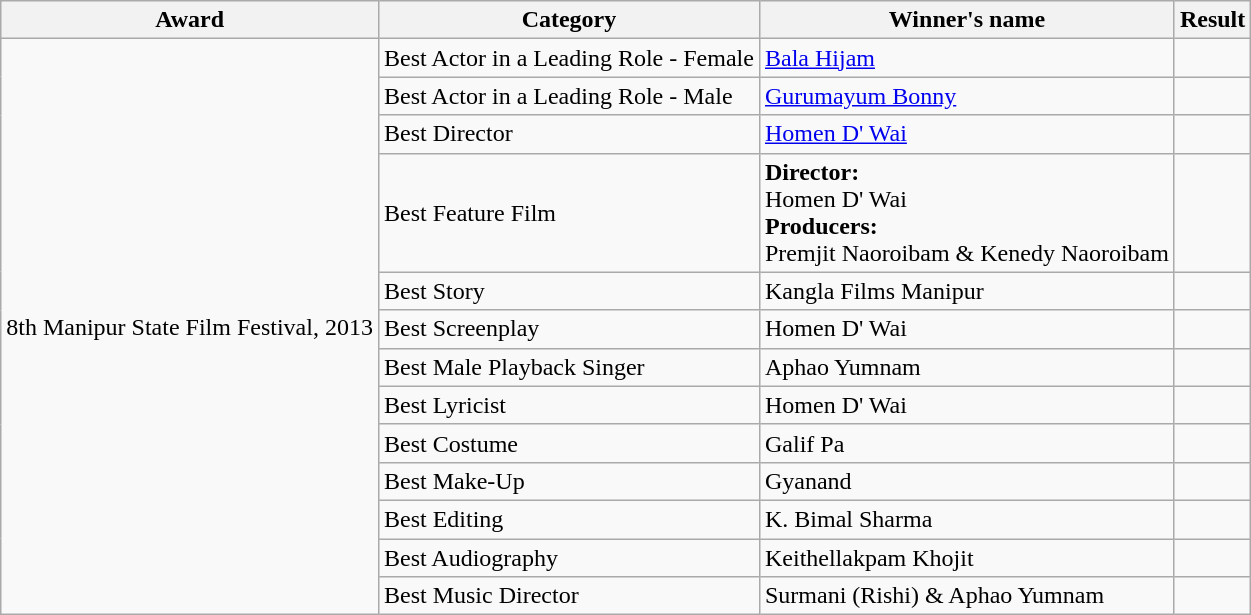<table class="wikitable sortable">
<tr>
<th>Award</th>
<th>Category</th>
<th>Winner's name</th>
<th>Result</th>
</tr>
<tr>
<td rowspan="13">8th Manipur State Film Festival, 2013</td>
<td>Best Actor in a Leading Role - Female</td>
<td><a href='#'>Bala Hijam</a></td>
<td></td>
</tr>
<tr>
<td>Best Actor in a Leading Role - Male</td>
<td><a href='#'>Gurumayum Bonny</a></td>
<td></td>
</tr>
<tr>
<td>Best Director</td>
<td><a href='#'>Homen D' Wai</a></td>
<td></td>
</tr>
<tr>
<td>Best Feature Film</td>
<td><strong>Director:</strong><br>Homen D' Wai<br><strong>Producers:</strong><br>Premjit Naoroibam & Kenedy Naoroibam</td>
<td></td>
</tr>
<tr>
<td>Best Story</td>
<td>Kangla Films Manipur</td>
<td></td>
</tr>
<tr>
<td>Best Screenplay</td>
<td>Homen D' Wai</td>
<td></td>
</tr>
<tr>
<td>Best Male Playback Singer</td>
<td>Aphao Yumnam</td>
<td></td>
</tr>
<tr>
<td>Best Lyricist</td>
<td>Homen D' Wai</td>
<td></td>
</tr>
<tr>
<td>Best Costume</td>
<td>Galif Pa</td>
<td></td>
</tr>
<tr>
<td>Best Make-Up</td>
<td>Gyanand</td>
<td></td>
</tr>
<tr>
<td>Best Editing</td>
<td>K. Bimal Sharma</td>
<td></td>
</tr>
<tr>
<td>Best Audiography</td>
<td>Keithellakpam Khojit</td>
<td></td>
</tr>
<tr>
<td>Best Music Director</td>
<td>Surmani (Rishi) & Aphao Yumnam</td>
<td></td>
</tr>
</table>
